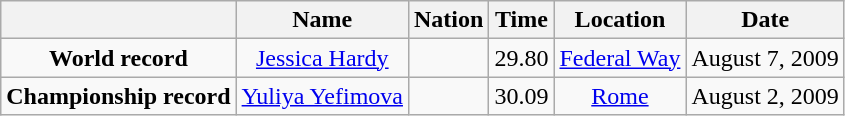<table class=wikitable style=text-align:center>
<tr>
<th></th>
<th>Name</th>
<th>Nation</th>
<th>Time</th>
<th>Location</th>
<th>Date</th>
</tr>
<tr>
<td><strong>World record</strong></td>
<td><a href='#'>Jessica Hardy</a></td>
<td></td>
<td align=left>29.80</td>
<td><a href='#'>Federal Way</a></td>
<td>August 7, 2009</td>
</tr>
<tr>
<td><strong>Championship record</strong></td>
<td><a href='#'>Yuliya Yefimova</a></td>
<td></td>
<td align=left>30.09</td>
<td><a href='#'>Rome</a></td>
<td>August 2, 2009</td>
</tr>
</table>
